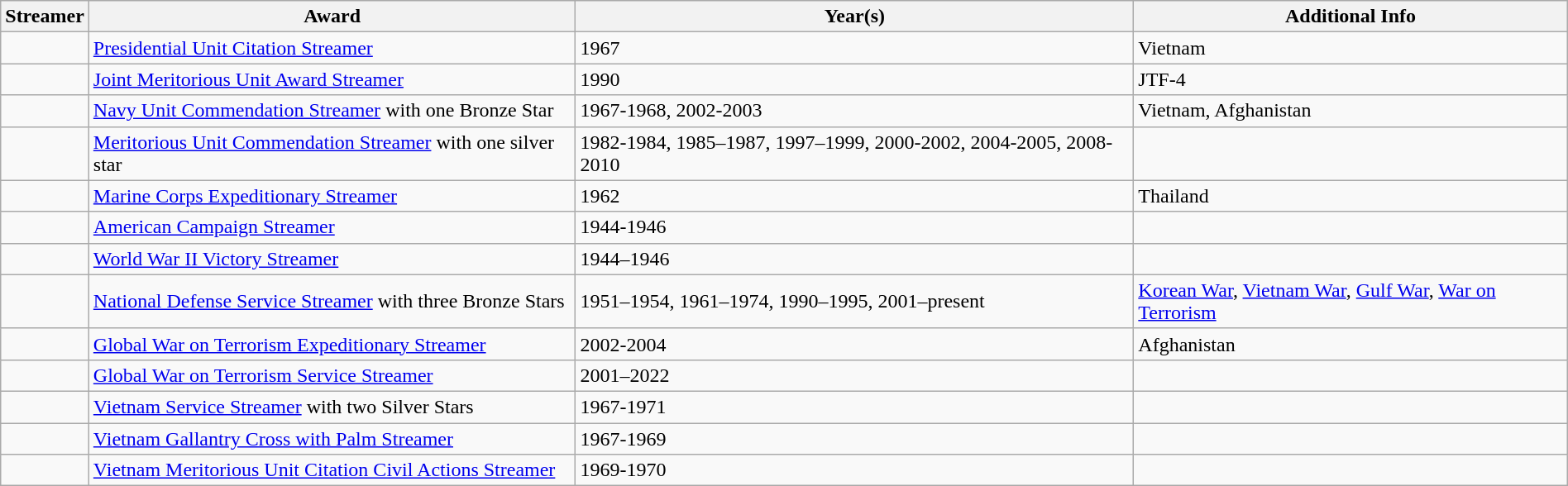<table class="wikitable" style="margin:auto;">
<tr>
<th>Streamer</th>
<th>Award</th>
<th>Year(s)</th>
<th>Additional Info</th>
</tr>
<tr>
<td></td>
<td><a href='#'>Presidential Unit Citation Streamer</a></td>
<td>1967</td>
<td>Vietnam</td>
</tr>
<tr>
<td></td>
<td><a href='#'>Joint Meritorious Unit Award Streamer</a></td>
<td>1990</td>
<td>JTF-4</td>
</tr>
<tr>
<td></td>
<td><a href='#'>Navy Unit Commendation Streamer</a> with one Bronze Star</td>
<td>1967-1968, 2002-2003</td>
<td>Vietnam, Afghanistan</td>
</tr>
<tr>
<td></td>
<td><a href='#'>Meritorious Unit Commendation Streamer</a> with one silver star</td>
<td>1982-1984, 1985–1987, 1997–1999, 2000-2002, 2004-2005, 2008-2010</td>
<td><br></td>
</tr>
<tr>
<td></td>
<td><a href='#'>Marine Corps Expeditionary Streamer</a></td>
<td>1962</td>
<td>Thailand</td>
</tr>
<tr>
<td></td>
<td><a href='#'>American Campaign Streamer</a></td>
<td>1944-1946</td>
<td><br></td>
</tr>
<tr>
<td></td>
<td><a href='#'>World War II Victory Streamer</a></td>
<td>1944–1946</td>
<td></td>
</tr>
<tr>
<td></td>
<td><a href='#'>National Defense Service Streamer</a> with three Bronze Stars</td>
<td>1951–1954, 1961–1974, 1990–1995, 2001–present</td>
<td><a href='#'>Korean War</a>, <a href='#'>Vietnam War</a>, <a href='#'>Gulf War</a>, <a href='#'>War on Terrorism</a></td>
</tr>
<tr>
<td></td>
<td><a href='#'>Global War on Terrorism Expeditionary Streamer</a></td>
<td>2002-2004</td>
<td>Afghanistan</td>
</tr>
<tr>
<td></td>
<td><a href='#'>Global War on Terrorism Service Streamer</a></td>
<td>2001–2022</td>
<td><br></td>
</tr>
<tr>
<td></td>
<td><a href='#'>Vietnam Service Streamer</a> with two Silver Stars</td>
<td>1967-1971</td>
<td><br></td>
</tr>
<tr>
<td></td>
<td><a href='#'>Vietnam Gallantry Cross with Palm Streamer</a></td>
<td>1967-1969</td>
<td><br></td>
</tr>
<tr>
<td></td>
<td><a href='#'>Vietnam Meritorious Unit Citation Civil Actions Streamer</a></td>
<td>1969-1970</td>
<td><br></td>
</tr>
</table>
